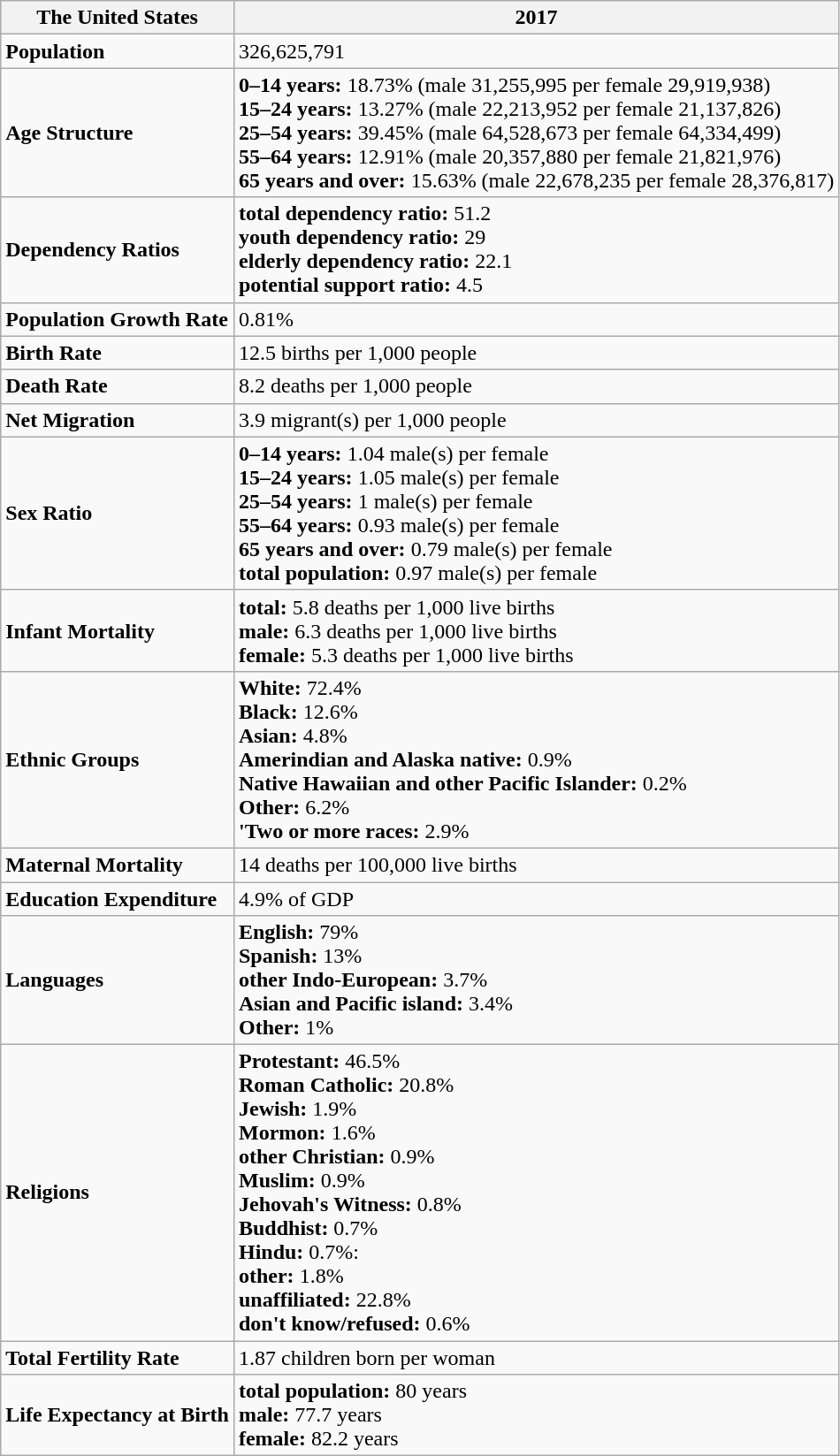<table class="wikitable">
<tr>
<th><strong>The United States</strong></th>
<th><strong>2017</strong></th>
</tr>
<tr>
<td><strong>Population</strong></td>
<td>326,625,791</td>
</tr>
<tr>
<td><strong>Age Structure</strong></td>
<td><strong>0–14 years:</strong> 18.73% (male 31,255,995 per female 29,919,938)<br><strong>15–24 years:</strong> 13.27% (male 22,213,952 per female 21,137,826)<br><strong>25–54 years:</strong> 39.45% (male 64,528,673 per female 64,334,499)<br><strong>55–64 years:</strong> 12.91% (male 20,357,880 per female 21,821,976)<br><strong>65 years and over:</strong> 15.63% (male 22,678,235 per female 28,376,817)</td>
</tr>
<tr>
<td><strong>Dependency Ratios</strong></td>
<td><strong>total dependency ratio:</strong> 51.2<br><strong>youth dependency ratio:</strong> 29<br><strong>elderly dependency ratio:</strong> 22.1<br><strong>potential support ratio:</strong> 4.5</td>
</tr>
<tr>
<td><strong>Population Growth Rate</strong></td>
<td>0.81%</td>
</tr>
<tr>
<td><strong>Birth Rate</strong></td>
<td>12.5 births per 1,000 people</td>
</tr>
<tr>
<td><strong>Death Rate</strong></td>
<td>8.2 deaths per 1,000 people</td>
</tr>
<tr>
<td><strong>Net Migration</strong></td>
<td>3.9 migrant(s) per 1,000 people</td>
</tr>
<tr>
<td><strong>Sex Ratio</strong></td>
<td><strong>0–14 years:</strong> 1.04 male(s) per female<br><strong>15–24 years:</strong> 1.05 male(s) per female<br><strong>25–54 years:</strong> 1 male(s) per female<br><strong>55–64 years:</strong> 0.93 male(s) per female<br><strong>65 years and over:</strong> 0.79 male(s) per female<br><strong>total population:</strong> 0.97 male(s) per female</td>
</tr>
<tr>
<td><strong>Infant Mortality</strong></td>
<td><strong>total:</strong> 5.8 deaths per 1,000 live births<br><strong>male:</strong> 6.3 deaths per 1,000 live births<br><strong>female:</strong> 5.3 deaths per 1,000 live births</td>
</tr>
<tr>
<td><strong>Ethnic Groups</strong></td>
<td><strong>White:</strong> 72.4%<br><strong>Black:</strong> 12.6%<br><strong>Asian:</strong> 4.8%<br><strong>Amerindian and Alaska native:</strong> 0.9%<br><strong>Native Hawaiian and other Pacific Islander:</strong> 0.2%<br><strong>Other:</strong> 6.2%<br><strong>'Two or more races:</strong> 2.9%</td>
</tr>
<tr>
<td><strong>Maternal Mortality</strong></td>
<td>14 deaths per 100,000 live births</td>
</tr>
<tr>
<td><strong>Education Expenditure</strong></td>
<td>4.9% of GDP</td>
</tr>
<tr>
<td><strong>Languages</strong></td>
<td><strong>English:</strong> 79%<br><strong>Spanish:</strong> 13%<br><strong>other Indo-European:</strong> 3.7%<br><strong>Asian and Pacific island:</strong> 3.4%<br><strong>Other:</strong> 1%</td>
</tr>
<tr>
<td><strong>Religions</strong></td>
<td><strong>Protestant:</strong> 46.5%<br><strong>Roman Catholic:</strong> 20.8%<br><strong>Jewish:</strong> 1.9%<br><strong>Mormon:</strong> 1.6%<br><strong>other Christian:</strong> 0.9%<br><strong>Muslim:</strong> 0.9%<br><strong>Jehovah's Witness:</strong> 0.8%<br><strong>Buddhist:</strong> 0.7%<br><strong>Hindu:</strong> 0.7%:<br><strong>other:</strong> 1.8%<br><strong>unaffiliated:</strong> 22.8%<br><strong>don't know/refused:</strong> 0.6%</td>
</tr>
<tr>
<td><strong>Total Fertility Rate</strong></td>
<td>1.87 children born per woman</td>
</tr>
<tr>
<td><strong>Life Expectancy at Birth</strong></td>
<td><strong>total population:</strong> 80 years<br><strong>male:</strong> 77.7 years<br><strong>female:</strong> 82.2 years</td>
</tr>
</table>
